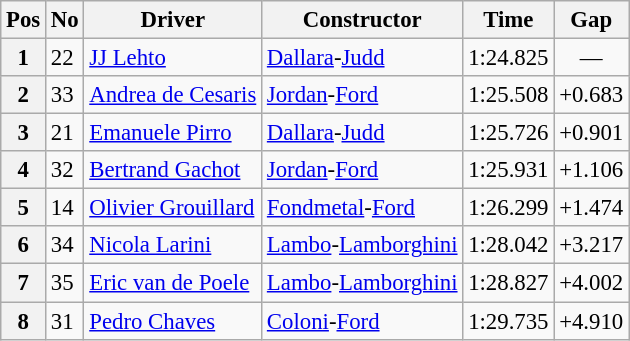<table class="wikitable sortable" style="font-size: 95%;">
<tr>
<th>Pos</th>
<th>No</th>
<th>Driver</th>
<th>Constructor</th>
<th>Time</th>
<th>Gap</th>
</tr>
<tr>
<th>1</th>
<td>22</td>
<td> <a href='#'>JJ Lehto</a></td>
<td><a href='#'>Dallara</a>-<a href='#'>Judd</a></td>
<td>1:24.825</td>
<td align="center">—</td>
</tr>
<tr>
<th>2</th>
<td>33</td>
<td> <a href='#'>Andrea de Cesaris</a></td>
<td><a href='#'>Jordan</a>-<a href='#'>Ford</a></td>
<td>1:25.508</td>
<td>+0.683</td>
</tr>
<tr>
<th>3</th>
<td>21</td>
<td> <a href='#'>Emanuele Pirro</a></td>
<td><a href='#'>Dallara</a>-<a href='#'>Judd</a></td>
<td>1:25.726</td>
<td>+0.901</td>
</tr>
<tr>
<th>4</th>
<td>32</td>
<td> <a href='#'>Bertrand Gachot</a></td>
<td><a href='#'>Jordan</a>-<a href='#'>Ford</a></td>
<td>1:25.931</td>
<td>+1.106</td>
</tr>
<tr>
<th>5</th>
<td>14</td>
<td> <a href='#'>Olivier Grouillard</a></td>
<td><a href='#'>Fondmetal</a>-<a href='#'>Ford</a></td>
<td>1:26.299</td>
<td>+1.474</td>
</tr>
<tr>
<th>6</th>
<td>34</td>
<td> <a href='#'>Nicola Larini</a></td>
<td><a href='#'>Lambo</a>-<a href='#'>Lamborghini</a></td>
<td>1:28.042</td>
<td>+3.217</td>
</tr>
<tr>
<th>7</th>
<td>35</td>
<td> <a href='#'>Eric van de Poele</a></td>
<td><a href='#'>Lambo</a>-<a href='#'>Lamborghini</a></td>
<td>1:28.827</td>
<td>+4.002</td>
</tr>
<tr>
<th>8</th>
<td>31</td>
<td> <a href='#'>Pedro Chaves</a></td>
<td><a href='#'>Coloni</a>-<a href='#'>Ford</a></td>
<td>1:29.735</td>
<td>+4.910</td>
</tr>
</table>
